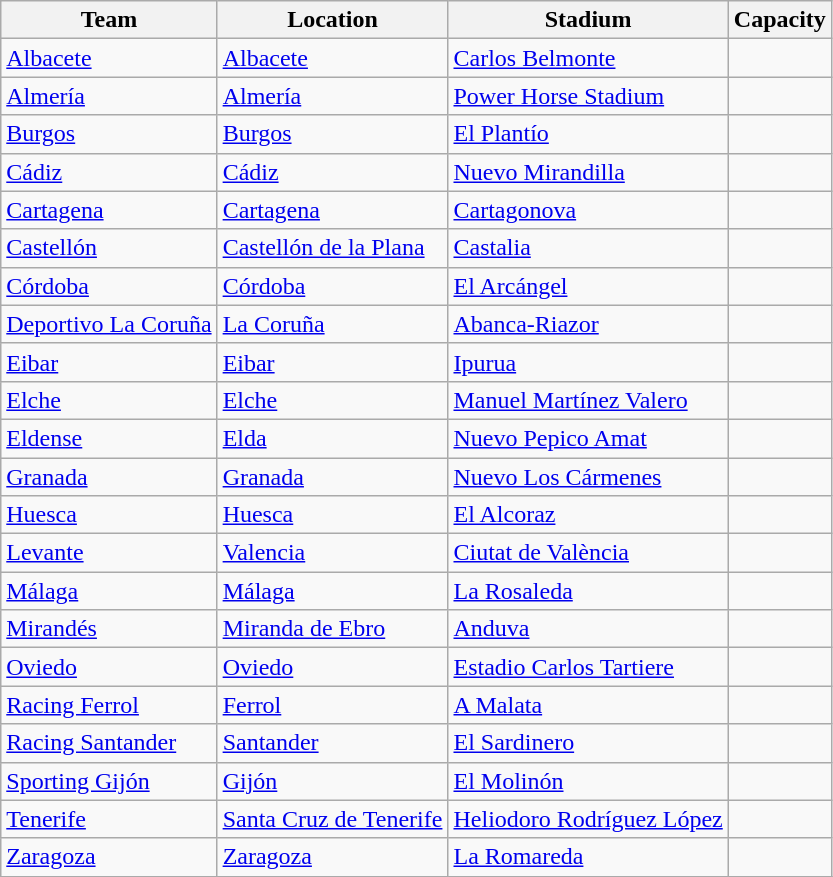<table class="wikitable sortable" style="text-align: left;">
<tr>
<th>Team</th>
<th>Location</th>
<th>Stadium</th>
<th>Capacity</th>
</tr>
<tr>
<td><a href='#'>Albacete</a></td>
<td><a href='#'>Albacete</a></td>
<td><a href='#'>Carlos Belmonte</a></td>
<td align="center"></td>
</tr>
<tr>
<td><a href='#'>Almería</a></td>
<td><a href='#'>Almería</a></td>
<td><a href='#'>Power Horse Stadium</a></td>
<td align="center"></td>
</tr>
<tr>
<td><a href='#'>Burgos</a></td>
<td><a href='#'>Burgos</a></td>
<td><a href='#'>El Plantío</a></td>
<td align="center"></td>
</tr>
<tr>
<td><a href='#'>Cádiz</a></td>
<td><a href='#'>Cádiz</a></td>
<td><a href='#'>Nuevo Mirandilla</a></td>
<td align="center"></td>
</tr>
<tr>
<td><a href='#'>Cartagena</a></td>
<td><a href='#'>Cartagena</a></td>
<td><a href='#'>Cartagonova</a></td>
<td align="center"></td>
</tr>
<tr>
<td><a href='#'>Castellón</a></td>
<td><a href='#'>Castellón de la Plana</a></td>
<td><a href='#'>Castalia</a></td>
<td align="center"></td>
</tr>
<tr>
<td><a href='#'>Córdoba</a></td>
<td><a href='#'>Córdoba</a></td>
<td><a href='#'>El Arcángel</a></td>
<td align="center"></td>
</tr>
<tr>
<td><a href='#'>Deportivo La Coruña</a></td>
<td><a href='#'>La Coruña</a></td>
<td><a href='#'>Abanca-Riazor</a></td>
<td align=center></td>
</tr>
<tr>
<td><a href='#'>Eibar</a></td>
<td><a href='#'>Eibar</a></td>
<td><a href='#'>Ipurua</a></td>
<td align="center"></td>
</tr>
<tr>
<td><a href='#'>Elche</a></td>
<td><a href='#'>Elche</a></td>
<td><a href='#'>Manuel Martínez Valero</a></td>
<td align="center"></td>
</tr>
<tr>
<td><a href='#'>Eldense</a></td>
<td><a href='#'>Elda</a></td>
<td><a href='#'>Nuevo Pepico Amat</a></td>
<td align=center></td>
</tr>
<tr>
<td><a href='#'>Granada</a></td>
<td><a href='#'>Granada</a></td>
<td><a href='#'>Nuevo Los Cármenes</a></td>
<td align="center"></td>
</tr>
<tr>
<td><a href='#'>Huesca</a></td>
<td><a href='#'>Huesca</a></td>
<td><a href='#'>El Alcoraz</a></td>
<td align="center"></td>
</tr>
<tr>
<td><a href='#'>Levante</a></td>
<td><a href='#'>Valencia</a></td>
<td><a href='#'>Ciutat de València</a></td>
<td align="center"></td>
</tr>
<tr>
<td><a href='#'>Málaga</a></td>
<td><a href='#'>Málaga</a></td>
<td><a href='#'>La Rosaleda</a></td>
<td align="center"></td>
</tr>
<tr>
<td><a href='#'>Mirandés</a></td>
<td><a href='#'>Miranda de Ebro</a></td>
<td><a href='#'>Anduva</a></td>
<td align="center"></td>
</tr>
<tr>
<td><a href='#'>Oviedo</a></td>
<td><a href='#'>Oviedo</a></td>
<td><a href='#'>Estadio Carlos Tartiere</a></td>
<td align="center"></td>
</tr>
<tr>
<td><a href='#'>Racing Ferrol</a></td>
<td><a href='#'>Ferrol</a></td>
<td><a href='#'>A Malata</a></td>
<td align=center></td>
</tr>
<tr>
<td><a href='#'>Racing Santander</a></td>
<td><a href='#'>Santander</a></td>
<td><a href='#'>El Sardinero</a></td>
<td align="center"></td>
</tr>
<tr>
<td><a href='#'>Sporting Gijón</a></td>
<td><a href='#'>Gijón</a></td>
<td><a href='#'>El Molinón</a></td>
<td align="center"></td>
</tr>
<tr>
<td><a href='#'>Tenerife</a></td>
<td><a href='#'>Santa Cruz de Tenerife</a></td>
<td><a href='#'>Heliodoro Rodríguez López</a></td>
<td align="center"></td>
</tr>
<tr>
<td><a href='#'>Zaragoza</a></td>
<td><a href='#'>Zaragoza</a></td>
<td><a href='#'>La Romareda</a></td>
<td align="center"></td>
</tr>
<tr>
</tr>
</table>
